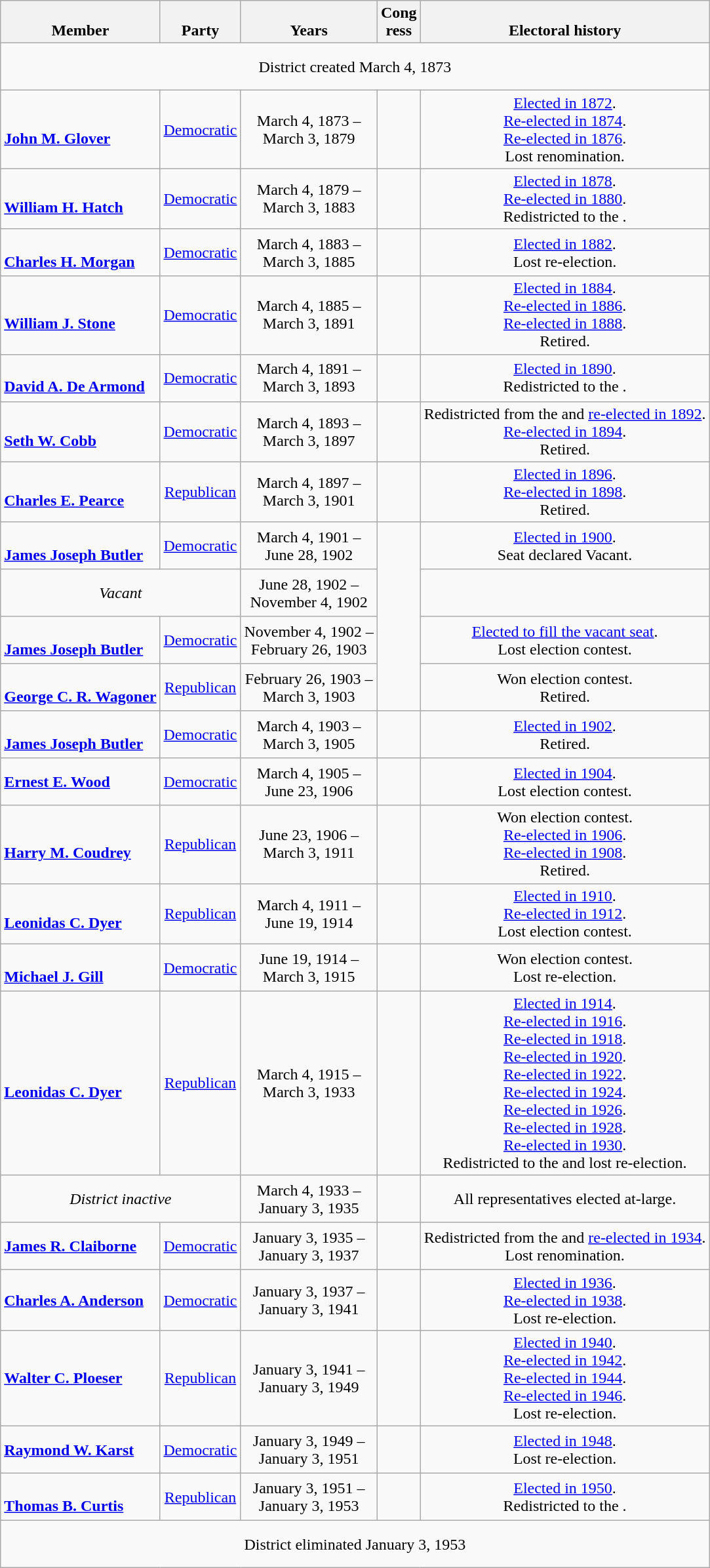<table class=wikitable style="text-align:center">
<tr valign=bottom>
<th>Member</th>
<th>Party</th>
<th>Years</th>
<th>Cong<br>ress</th>
<th>Electoral history</th>
</tr>
<tr style="height:3em">
<td colspan=5>District created March 4, 1873</td>
</tr>
<tr style="height:3em">
<td align=left><br><strong><a href='#'>John M. Glover</a></strong><br></td>
<td><a href='#'>Democratic</a></td>
<td nowrap>March 4, 1873 –<br>March 3, 1879</td>
<td></td>
<td><a href='#'>Elected in 1872</a>.<br><a href='#'>Re-elected in 1874</a>.<br><a href='#'>Re-elected in 1876</a>.<br>Lost renomination.</td>
</tr>
<tr style="height:3em">
<td align=left><br><strong><a href='#'>William H. Hatch</a></strong><br></td>
<td><a href='#'>Democratic</a></td>
<td nowrap>March 4, 1879 –<br>March 3, 1883</td>
<td></td>
<td><a href='#'>Elected in 1878</a>.<br><a href='#'>Re-elected in 1880</a>.<br>Redistricted to the .</td>
</tr>
<tr style="height:3em">
<td align=left><br><strong><a href='#'>Charles H. Morgan</a></strong><br></td>
<td><a href='#'>Democratic</a></td>
<td nowrap>March 4, 1883 –<br>March 3, 1885</td>
<td></td>
<td><a href='#'>Elected in 1882</a>.<br>Lost re-election.</td>
</tr>
<tr style="height:3em">
<td align=left><br><strong><a href='#'>William J. Stone</a></strong><br></td>
<td><a href='#'>Democratic</a></td>
<td nowrap>March 4, 1885 –<br>March 3, 1891</td>
<td></td>
<td><a href='#'>Elected in 1884</a>.<br><a href='#'>Re-elected in 1886</a>.<br><a href='#'>Re-elected in 1888</a>.<br>Retired.</td>
</tr>
<tr style="height:3em">
<td align=left><br><strong><a href='#'>David A. De Armond</a></strong><br></td>
<td><a href='#'>Democratic</a></td>
<td nowrap>March 4, 1891 –<br>March 3, 1893</td>
<td></td>
<td><a href='#'>Elected in 1890</a>.<br>Redistricted to the .</td>
</tr>
<tr style="height:3em">
<td align=left><br><strong><a href='#'>Seth W. Cobb</a></strong><br></td>
<td><a href='#'>Democratic</a></td>
<td nowrap>March 4, 1893 –<br>March 3, 1897</td>
<td></td>
<td>Redistricted from the  and <a href='#'>re-elected in 1892</a>.<br><a href='#'>Re-elected in 1894</a>.<br>Retired.</td>
</tr>
<tr style="height:3em">
<td align=left><br><strong><a href='#'>Charles E. Pearce</a></strong><br></td>
<td><a href='#'>Republican</a></td>
<td nowrap>March 4, 1897 –<br>March 3, 1901</td>
<td></td>
<td><a href='#'>Elected in 1896</a>.<br><a href='#'>Re-elected in 1898</a>.<br>Retired.</td>
</tr>
<tr style="height:3em">
<td align=left><br><strong><a href='#'>James Joseph Butler</a></strong><br></td>
<td><a href='#'>Democratic</a></td>
<td nowrap>March 4, 1901 –<br>June 28, 1902</td>
<td rowspan=4></td>
<td><a href='#'>Elected in 1900</a>.<br>Seat declared Vacant.</td>
</tr>
<tr style="height:3em">
<td colspan=2><em>Vacant</em></td>
<td nowrap>June 28, 1902 –<br>November 4, 1902</td>
<td></td>
</tr>
<tr style="height:3em">
<td align=left><br><strong><a href='#'>James Joseph Butler</a></strong><br></td>
<td><a href='#'>Democratic</a></td>
<td nowrap>November 4, 1902 –<br>February 26, 1903</td>
<td><a href='#'>Elected to fill the vacant seat</a>.<br>Lost election contest.</td>
</tr>
<tr style="height:3em">
<td align=left><br><strong><a href='#'>George C. R. Wagoner</a></strong><br></td>
<td><a href='#'>Republican</a></td>
<td nowrap>February 26, 1903 –<br>March 3, 1903</td>
<td>Won election contest.<br>Retired.</td>
</tr>
<tr style="height:3em">
<td align=left><br><strong><a href='#'>James Joseph Butler</a></strong><br></td>
<td><a href='#'>Democratic</a></td>
<td nowrap>March 4, 1903 –<br>March 3, 1905</td>
<td></td>
<td><a href='#'>Elected in 1902</a>.<br>Retired.</td>
</tr>
<tr style="height:3em">
<td align=left><strong><a href='#'>Ernest E. Wood</a></strong><br></td>
<td><a href='#'>Democratic</a></td>
<td nowrap>March 4, 1905 –<br>June 23, 1906</td>
<td></td>
<td><a href='#'>Elected in 1904</a>.<br>Lost election contest.</td>
</tr>
<tr style="height:3em">
<td align=left><br><strong><a href='#'>Harry M. Coudrey</a></strong><br></td>
<td><a href='#'>Republican</a></td>
<td nowrap>June 23, 1906 –<br>March 3, 1911</td>
<td></td>
<td>Won election contest.<br><a href='#'>Re-elected in 1906</a>.<br><a href='#'>Re-elected in 1908</a>.<br>Retired.</td>
</tr>
<tr style="height:3em">
<td align=left><br><strong><a href='#'>Leonidas C. Dyer</a></strong><br></td>
<td><a href='#'>Republican</a></td>
<td nowrap>March 4, 1911 –<br>June 19, 1914</td>
<td></td>
<td><a href='#'>Elected in 1910</a>.<br><a href='#'>Re-elected in 1912</a>.<br>Lost election contest.</td>
</tr>
<tr style="height:3em">
<td align=left><br><strong><a href='#'>Michael J. Gill</a></strong><br></td>
<td><a href='#'>Democratic</a></td>
<td nowrap>June 19, 1914 –<br>March 3, 1915</td>
<td></td>
<td>Won election contest.<br>Lost re-election.</td>
</tr>
<tr style="height:3em">
<td align=left><br><strong><a href='#'>Leonidas C. Dyer</a></strong><br></td>
<td><a href='#'>Republican</a></td>
<td nowrap>March 4, 1915 –<br>March 3, 1933</td>
<td></td>
<td><a href='#'>Elected in 1914</a>.<br><a href='#'>Re-elected in 1916</a>.<br><a href='#'>Re-elected in 1918</a>.<br><a href='#'>Re-elected in 1920</a>.<br><a href='#'>Re-elected in 1922</a>.<br><a href='#'>Re-elected in 1924</a>.<br><a href='#'>Re-elected in 1926</a>.<br><a href='#'>Re-elected in 1928</a>.<br><a href='#'>Re-elected in 1930</a>.<br>Redistricted to the  and lost re-election.</td>
</tr>
<tr style="height:3em">
<td colspan=2><em>District inactive</em></td>
<td nowrap>March 4, 1933 –<br>January 3, 1935</td>
<td></td>
<td>All representatives elected at-large.</td>
</tr>
<tr style="height:3em">
<td align=left><strong><a href='#'>James R. Claiborne</a></strong><br></td>
<td><a href='#'>Democratic</a></td>
<td nowrap>January 3, 1935 –<br>January 3, 1937</td>
<td></td>
<td>Redistricted from the  and <a href='#'>re-elected in 1934</a>.<br>Lost renomination.</td>
</tr>
<tr style="height:3em">
<td align=left><strong><a href='#'>Charles A. Anderson</a></strong><br></td>
<td><a href='#'>Democratic</a></td>
<td nowrap>January 3, 1937 –<br>January 3, 1941</td>
<td></td>
<td><a href='#'>Elected in 1936</a>.<br><a href='#'>Re-elected in 1938</a>.<br>Lost re-election.</td>
</tr>
<tr style="height:3em">
<td align=left><strong><a href='#'>Walter C. Ploeser</a></strong><br></td>
<td><a href='#'>Republican</a></td>
<td nowrap>January 3, 1941 –<br>January 3, 1949</td>
<td></td>
<td><a href='#'>Elected in 1940</a>.<br><a href='#'>Re-elected in 1942</a>.<br><a href='#'>Re-elected in 1944</a>.<br><a href='#'>Re-elected in 1946</a>.<br>Lost re-election.</td>
</tr>
<tr style="height:3em">
<td align=left><strong><a href='#'>Raymond W. Karst</a></strong><br></td>
<td><a href='#'>Democratic</a></td>
<td nowrap>January 3, 1949 –<br>January 3, 1951</td>
<td></td>
<td><a href='#'>Elected in 1948</a>.<br>Lost re-election.</td>
</tr>
<tr style="height:3em">
<td align=left><br><strong><a href='#'>Thomas B. Curtis</a></strong><br></td>
<td><a href='#'>Republican</a></td>
<td nowrap>January 3, 1951 –<br>January 3, 1953</td>
<td></td>
<td><a href='#'>Elected in 1950</a>.<br>Redistricted to the .</td>
</tr>
<tr style="height:3em">
<td colspan=5>District eliminated January 3, 1953</td>
</tr>
</table>
